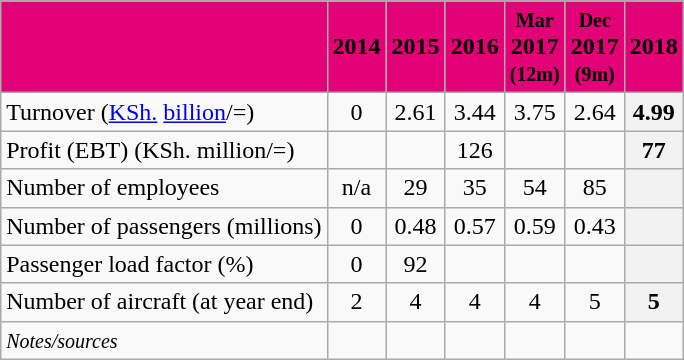<table class="wikitable" style="margin:1em auto;">
<tr align="center">
<th style="background: #e20177;"></th>
<th style="background: #e20177;"><span>2014</span></th>
<th style="background: #e20177;"><span>2015</span></th>
<th style="background: #e20177;"><span>2016</span></th>
<th style="background: #e20177;"><span><small>Mar<br></small> 2017<br><small>(12m)</small></span></th>
<th style="background: #e20177;"><span><small>Dec<br></small> 2017<br><small>(9m)</small></span></th>
<th style="background: #e20177;"><span>2018</span></th>
</tr>
<tr>
<td>Turnover (<a href='#'>KSh.</a> <a href='#'>billion</a>/=)</td>
<td align=center>0</td>
<td align=center>2.61</td>
<td align=center>3.44</td>
<td align=center>3.75</td>
<td align=center>2.64</td>
<th align=center>4.99</th>
</tr>
<tr>
<td>Profit (EBT) (KSh. million/=)</td>
<td align=center></td>
<td align=center></td>
<td align=center>126</td>
<td align=center></td>
<td align=center></td>
<th align=center>77</th>
</tr>
<tr>
<td>Number of employees</td>
<td align=center>n/a</td>
<td align=center>29</td>
<td align=center>35</td>
<td align=center>54</td>
<td align=center>85</td>
<th align=center></th>
</tr>
<tr>
<td>Number of passengers (millions)</td>
<td align=center>0</td>
<td align=center>0.48</td>
<td align=center>0.57</td>
<td align=center>0.59</td>
<td align=center>0.43</td>
<th align=center></th>
</tr>
<tr>
<td>Passenger load factor (%)</td>
<td align=center>0</td>
<td align=center>92</td>
<td align=center></td>
<td align=center></td>
<td align=center></td>
<th align=center></th>
</tr>
<tr>
<td>Number of aircraft (at year end)</td>
<td align=center>2</td>
<td align=center>4</td>
<td align=center>4</td>
<td align=center>4</td>
<td align=center>5</td>
<th align=center>5</th>
</tr>
<tr>
<td><small><em>Notes/sources</em></small></td>
<td align=center></td>
<td align=center></td>
<td align=center></td>
<td align=center></td>
<td align=center></td>
<td align=center></td>
</tr>
</table>
